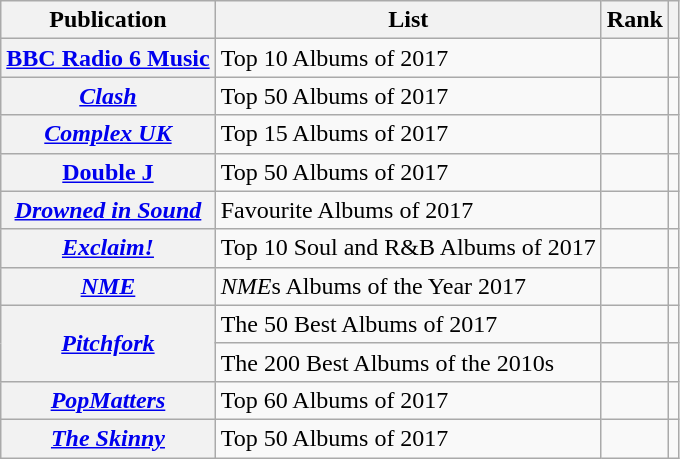<table class="wikitable sortable plainrowheaders" style="border:none; margin:0;">
<tr>
<th scope="col">Publication</th>
<th scope="col" class="unsortable">List</th>
<th scope="col" data-sort-type="number">Rank</th>
<th scope="col" class="unsortable"></th>
</tr>
<tr>
<th scope="row"><a href='#'>BBC Radio 6 Music</a></th>
<td>Top 10 Albums of 2017</td>
<td></td>
<td></td>
</tr>
<tr>
<th scope="row"><em><a href='#'>Clash</a></em></th>
<td>Top 50 Albums of 2017</td>
<td></td>
<td></td>
</tr>
<tr>
<th scope="row"><em><a href='#'>Complex UK</a></em></th>
<td>Top 15 Albums of 2017</td>
<td></td>
<td></td>
</tr>
<tr>
<th scope="row"><a href='#'>Double J</a></th>
<td>Top 50 Albums of 2017</td>
<td></td>
<td></td>
</tr>
<tr>
<th scope="row"><em><a href='#'>Drowned in Sound</a></em></th>
<td>Favourite Albums of 2017</td>
<td></td>
<td></td>
</tr>
<tr>
<th scope="row"><em><a href='#'>Exclaim!</a></em></th>
<td>Top 10 Soul and R&B Albums of 2017</td>
<td></td>
<td></td>
</tr>
<tr>
<th scope="row"><em><a href='#'>NME</a></em></th>
<td><em>NME</em>s Albums of the Year 2017</td>
<td></td>
<td></td>
</tr>
<tr>
<th scope="row" rowspan="2"><em><a href='#'>Pitchfork</a></em></th>
<td>The 50 Best Albums of 2017</td>
<td></td>
<td></td>
</tr>
<tr>
<td>The 200 Best Albums of the 2010s</td>
<td></td>
<td></td>
</tr>
<tr>
<th scope="row"><em><a href='#'>PopMatters</a></em></th>
<td>Top 60 Albums of 2017</td>
<td></td>
<td></td>
</tr>
<tr>
<th scope="row"><em><a href='#'>The Skinny</a></em></th>
<td>Top 50 Albums of 2017</td>
<td></td>
<td></td>
</tr>
</table>
